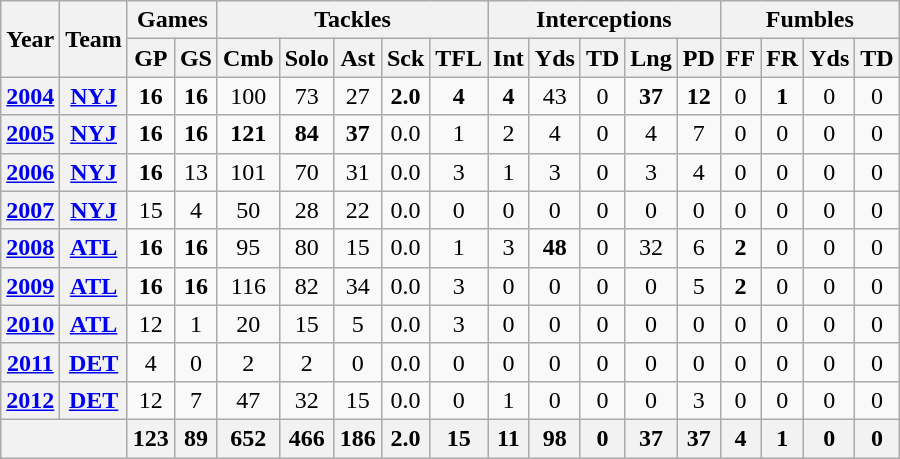<table class="wikitable" style="text-align:center">
<tr>
<th rowspan="2">Year</th>
<th rowspan="2">Team</th>
<th colspan="2">Games</th>
<th colspan="5">Tackles</th>
<th colspan="5">Interceptions</th>
<th colspan="4">Fumbles</th>
</tr>
<tr>
<th>GP</th>
<th>GS</th>
<th>Cmb</th>
<th>Solo</th>
<th>Ast</th>
<th>Sck</th>
<th>TFL</th>
<th>Int</th>
<th>Yds</th>
<th>TD</th>
<th>Lng</th>
<th>PD</th>
<th>FF</th>
<th>FR</th>
<th>Yds</th>
<th>TD</th>
</tr>
<tr>
<th><a href='#'>2004</a></th>
<th><a href='#'>NYJ</a></th>
<td><strong>16</strong></td>
<td><strong>16</strong></td>
<td>100</td>
<td>73</td>
<td>27</td>
<td><strong>2.0</strong></td>
<td><strong>4</strong></td>
<td><strong>4</strong></td>
<td>43</td>
<td>0</td>
<td><strong>37</strong></td>
<td><strong>12</strong></td>
<td>0</td>
<td><strong>1</strong></td>
<td>0</td>
<td>0</td>
</tr>
<tr>
<th><a href='#'>2005</a></th>
<th><a href='#'>NYJ</a></th>
<td><strong>16</strong></td>
<td><strong>16</strong></td>
<td><strong>121</strong></td>
<td><strong>84</strong></td>
<td><strong>37</strong></td>
<td>0.0</td>
<td>1</td>
<td>2</td>
<td>4</td>
<td>0</td>
<td>4</td>
<td>7</td>
<td>0</td>
<td>0</td>
<td>0</td>
<td>0</td>
</tr>
<tr>
<th><a href='#'>2006</a></th>
<th><a href='#'>NYJ</a></th>
<td><strong>16</strong></td>
<td>13</td>
<td>101</td>
<td>70</td>
<td>31</td>
<td>0.0</td>
<td>3</td>
<td>1</td>
<td>3</td>
<td>0</td>
<td>3</td>
<td>4</td>
<td>0</td>
<td>0</td>
<td>0</td>
<td>0</td>
</tr>
<tr>
<th><a href='#'>2007</a></th>
<th><a href='#'>NYJ</a></th>
<td>15</td>
<td>4</td>
<td>50</td>
<td>28</td>
<td>22</td>
<td>0.0</td>
<td>0</td>
<td>0</td>
<td>0</td>
<td>0</td>
<td>0</td>
<td>0</td>
<td>0</td>
<td>0</td>
<td>0</td>
<td>0</td>
</tr>
<tr>
<th><a href='#'>2008</a></th>
<th><a href='#'>ATL</a></th>
<td><strong>16</strong></td>
<td><strong>16</strong></td>
<td>95</td>
<td>80</td>
<td>15</td>
<td>0.0</td>
<td>1</td>
<td>3</td>
<td><strong>48</strong></td>
<td>0</td>
<td>32</td>
<td>6</td>
<td><strong>2</strong></td>
<td>0</td>
<td>0</td>
<td>0</td>
</tr>
<tr>
<th><a href='#'>2009</a></th>
<th><a href='#'>ATL</a></th>
<td><strong>16</strong></td>
<td><strong>16</strong></td>
<td>116</td>
<td>82</td>
<td>34</td>
<td>0.0</td>
<td>3</td>
<td>0</td>
<td>0</td>
<td>0</td>
<td>0</td>
<td>5</td>
<td><strong>2</strong></td>
<td>0</td>
<td>0</td>
<td>0</td>
</tr>
<tr>
<th><a href='#'>2010</a></th>
<th><a href='#'>ATL</a></th>
<td>12</td>
<td>1</td>
<td>20</td>
<td>15</td>
<td>5</td>
<td>0.0</td>
<td>3</td>
<td>0</td>
<td>0</td>
<td>0</td>
<td>0</td>
<td>0</td>
<td>0</td>
<td>0</td>
<td>0</td>
<td>0</td>
</tr>
<tr>
<th><a href='#'>2011</a></th>
<th><a href='#'>DET</a></th>
<td>4</td>
<td>0</td>
<td>2</td>
<td>2</td>
<td>0</td>
<td>0.0</td>
<td>0</td>
<td>0</td>
<td>0</td>
<td>0</td>
<td>0</td>
<td>0</td>
<td>0</td>
<td>0</td>
<td>0</td>
<td>0</td>
</tr>
<tr>
<th><a href='#'>2012</a></th>
<th><a href='#'>DET</a></th>
<td>12</td>
<td>7</td>
<td>47</td>
<td>32</td>
<td>15</td>
<td>0.0</td>
<td>0</td>
<td>1</td>
<td>0</td>
<td>0</td>
<td>0</td>
<td>3</td>
<td>0</td>
<td>0</td>
<td>0</td>
<td>0</td>
</tr>
<tr>
<th colspan="2"></th>
<th>123</th>
<th>89</th>
<th>652</th>
<th>466</th>
<th>186</th>
<th>2.0</th>
<th>15</th>
<th>11</th>
<th>98</th>
<th>0</th>
<th>37</th>
<th>37</th>
<th>4</th>
<th>1</th>
<th>0</th>
<th>0</th>
</tr>
</table>
